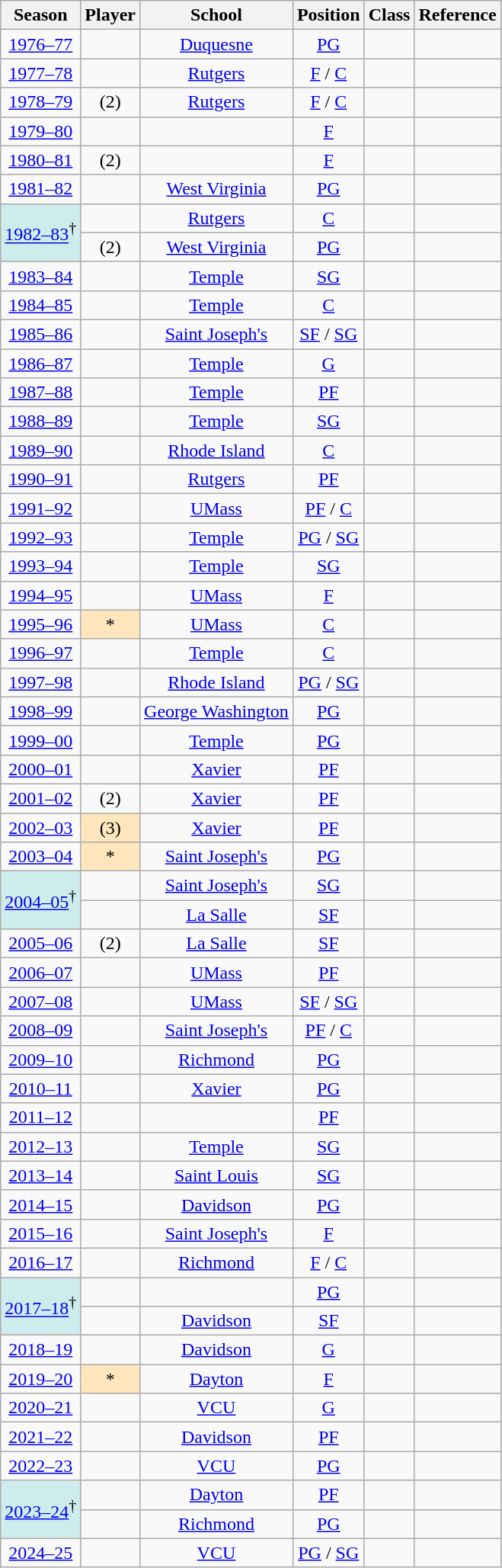<table class="wikitable sortable" style="text-align:center;">
<tr>
<th>Season</th>
<th>Player</th>
<th>School</th>
<th>Position</th>
<th>Class</th>
<th class="unsortable">Reference</th>
</tr>
<tr>
<td><a href='#'>1976–77</a></td>
<td></td>
<td><a href='#'>Duquesne</a></td>
<td><a href='#'>PG</a></td>
<td></td>
<td></td>
</tr>
<tr>
<td><a href='#'>1977–78</a></td>
<td></td>
<td><a href='#'>Rutgers</a></td>
<td><a href='#'>F</a> / <a href='#'>C</a></td>
<td></td>
<td></td>
</tr>
<tr>
<td><a href='#'>1978–79</a></td>
<td> (2)</td>
<td><a href='#'>Rutgers</a></td>
<td><a href='#'>F</a> / <a href='#'>C</a></td>
<td></td>
<td></td>
</tr>
<tr>
<td><a href='#'>1979–80</a></td>
<td></td>
<td></td>
<td><a href='#'>F</a></td>
<td></td>
<td></td>
</tr>
<tr>
<td><a href='#'>1980–81</a></td>
<td> (2)</td>
<td></td>
<td><a href='#'>F</a></td>
<td></td>
<td></td>
</tr>
<tr>
<td><a href='#'>1981–82</a></td>
<td></td>
<td><a href='#'>West Virginia</a></td>
<td><a href='#'>PG</a></td>
<td></td>
<td></td>
</tr>
<tr>
<td style="background-color:#CFECEC;" rowspan=2><a href='#'>1982–83</a><sup>†</sup></td>
<td></td>
<td><a href='#'>Rutgers</a></td>
<td><a href='#'>C</a></td>
<td></td>
<td></td>
</tr>
<tr>
<td> (2)</td>
<td><a href='#'>West Virginia</a></td>
<td><a href='#'>PG</a></td>
<td></td>
<td></td>
</tr>
<tr>
<td><a href='#'>1983–84</a></td>
<td></td>
<td><a href='#'>Temple</a></td>
<td><a href='#'>SG</a></td>
<td></td>
<td></td>
</tr>
<tr>
<td><a href='#'>1984–85</a></td>
<td></td>
<td><a href='#'>Temple</a></td>
<td><a href='#'>C</a></td>
<td></td>
<td></td>
</tr>
<tr>
<td><a href='#'>1985–86</a></td>
<td></td>
<td><a href='#'>Saint Joseph's</a></td>
<td><a href='#'>SF</a> / <a href='#'>SG</a></td>
<td></td>
<td></td>
</tr>
<tr>
<td><a href='#'>1986–87</a></td>
<td></td>
<td><a href='#'>Temple</a></td>
<td><a href='#'>G</a></td>
<td></td>
<td></td>
</tr>
<tr>
<td><a href='#'>1987–88</a></td>
<td></td>
<td><a href='#'>Temple</a></td>
<td><a href='#'>PF</a></td>
<td></td>
<td></td>
</tr>
<tr>
<td><a href='#'>1988–89</a></td>
<td></td>
<td><a href='#'>Temple</a></td>
<td><a href='#'>SG</a></td>
<td></td>
<td></td>
</tr>
<tr>
<td><a href='#'>1989–90</a></td>
<td></td>
<td><a href='#'>Rhode Island</a></td>
<td><a href='#'>C</a></td>
<td></td>
<td></td>
</tr>
<tr>
<td><a href='#'>1990–91</a></td>
<td></td>
<td><a href='#'>Rutgers</a></td>
<td><a href='#'>PF</a></td>
<td></td>
<td></td>
</tr>
<tr>
<td><a href='#'>1991–92</a></td>
<td></td>
<td><a href='#'>UMass</a></td>
<td><a href='#'>PF</a> / <a href='#'>C</a></td>
<td></td>
<td></td>
</tr>
<tr>
<td><a href='#'>1992–93</a></td>
<td></td>
<td><a href='#'>Temple</a></td>
<td><a href='#'>PG</a> / <a href='#'>SG</a></td>
<td></td>
<td></td>
</tr>
<tr>
<td><a href='#'>1993–94</a></td>
<td></td>
<td><a href='#'>Temple</a></td>
<td><a href='#'>SG</a></td>
<td></td>
<td></td>
</tr>
<tr>
<td><a href='#'>1994–95</a></td>
<td></td>
<td><a href='#'>UMass</a></td>
<td><a href='#'>F</a></td>
<td></td>
<td></td>
</tr>
<tr>
<td><a href='#'>1995–96</a></td>
<td style="background-color:#FFE6BD">*</td>
<td><a href='#'>UMass</a></td>
<td><a href='#'>C</a></td>
<td></td>
<td></td>
</tr>
<tr>
<td><a href='#'>1996–97</a></td>
<td></td>
<td><a href='#'>Temple</a></td>
<td><a href='#'>C</a></td>
<td></td>
<td></td>
</tr>
<tr>
<td><a href='#'>1997–98</a></td>
<td></td>
<td><a href='#'>Rhode Island</a></td>
<td><a href='#'>PG</a> / <a href='#'>SG</a></td>
<td></td>
<td></td>
</tr>
<tr>
<td><a href='#'>1998–99</a></td>
<td></td>
<td><a href='#'>George Washington</a></td>
<td><a href='#'>PG</a></td>
<td></td>
<td></td>
</tr>
<tr>
<td><a href='#'>1999–00</a></td>
<td></td>
<td><a href='#'>Temple</a></td>
<td><a href='#'>PG</a></td>
<td></td>
<td></td>
</tr>
<tr>
<td><a href='#'>2000–01</a></td>
<td></td>
<td><a href='#'>Xavier</a></td>
<td><a href='#'>PF</a></td>
<td></td>
<td></td>
</tr>
<tr>
<td><a href='#'>2001–02</a></td>
<td> (2)</td>
<td><a href='#'>Xavier</a></td>
<td><a href='#'>PF</a></td>
<td></td>
<td></td>
</tr>
<tr>
<td><a href='#'>2002–03</a></td>
<td style="background-color:#FFE6BD"> (3)</td>
<td><a href='#'>Xavier</a></td>
<td><a href='#'>PF</a></td>
<td></td>
<td></td>
</tr>
<tr>
<td><a href='#'>2003–04</a></td>
<td style="background-color:#FFE6BD">*</td>
<td><a href='#'>Saint Joseph's</a></td>
<td><a href='#'>PG</a></td>
<td></td>
<td></td>
</tr>
<tr>
<td style="background-color:#CFECEC;" rowspan=2><a href='#'>2004–05</a><sup>†</sup></td>
<td></td>
<td><a href='#'>Saint Joseph's</a></td>
<td><a href='#'>SG</a></td>
<td></td>
<td></td>
</tr>
<tr>
<td></td>
<td><a href='#'>La Salle</a></td>
<td><a href='#'>SF</a></td>
<td></td>
<td></td>
</tr>
<tr>
<td><a href='#'>2005–06</a></td>
<td> (2)</td>
<td><a href='#'>La Salle</a></td>
<td><a href='#'>SF</a></td>
<td></td>
<td></td>
</tr>
<tr>
<td><a href='#'>2006–07</a></td>
<td></td>
<td><a href='#'>UMass</a></td>
<td><a href='#'>PF</a></td>
<td></td>
<td></td>
</tr>
<tr>
<td><a href='#'>2007–08</a></td>
<td></td>
<td><a href='#'>UMass</a></td>
<td><a href='#'>SF</a> / <a href='#'>SG</a></td>
<td></td>
<td></td>
</tr>
<tr>
<td><a href='#'>2008–09</a></td>
<td></td>
<td><a href='#'>Saint Joseph's</a></td>
<td><a href='#'>PF</a> / <a href='#'>C</a></td>
<td></td>
<td></td>
</tr>
<tr>
<td><a href='#'>2009–10</a></td>
<td></td>
<td><a href='#'>Richmond</a></td>
<td><a href='#'>PG</a></td>
<td></td>
<td></td>
</tr>
<tr>
<td><a href='#'>2010–11</a></td>
<td></td>
<td><a href='#'>Xavier</a></td>
<td><a href='#'>PG</a></td>
<td></td>
<td></td>
</tr>
<tr>
<td><a href='#'>2011–12</a></td>
<td></td>
<td></td>
<td><a href='#'>PF</a></td>
<td></td>
<td></td>
</tr>
<tr>
<td><a href='#'>2012–13</a></td>
<td></td>
<td><a href='#'>Temple</a></td>
<td><a href='#'>SG</a></td>
<td></td>
<td></td>
</tr>
<tr>
<td><a href='#'>2013–14</a></td>
<td></td>
<td><a href='#'>Saint Louis</a></td>
<td><a href='#'>SG</a></td>
<td></td>
<td></td>
</tr>
<tr>
<td><a href='#'>2014–15</a></td>
<td></td>
<td><a href='#'>Davidson</a></td>
<td><a href='#'>PG</a></td>
<td></td>
<td></td>
</tr>
<tr>
<td><a href='#'>2015–16</a></td>
<td></td>
<td><a href='#'>Saint Joseph's</a></td>
<td><a href='#'>F</a></td>
<td></td>
<td></td>
</tr>
<tr>
<td><a href='#'>2016–17</a></td>
<td></td>
<td><a href='#'>Richmond</a></td>
<td><a href='#'>F</a> / <a href='#'>C</a></td>
<td></td>
<td></td>
</tr>
<tr>
<td style="background-color:#CFECEC;" rowspan=2><a href='#'>2017–18</a><sup>†</sup></td>
<td></td>
<td></td>
<td><a href='#'>PG</a></td>
<td></td>
<td></td>
</tr>
<tr>
<td></td>
<td><a href='#'>Davidson</a></td>
<td><a href='#'>SF</a></td>
<td></td>
<td></td>
</tr>
<tr>
<td><a href='#'>2018–19</a></td>
<td></td>
<td><a href='#'>Davidson</a></td>
<td><a href='#'>G</a></td>
<td></td>
<td></td>
</tr>
<tr>
<td><a href='#'>2019–20</a></td>
<td style="background-color:#FFE6BD">*</td>
<td><a href='#'>Dayton</a></td>
<td><a href='#'>F</a></td>
<td></td>
<td></td>
</tr>
<tr>
<td><a href='#'>2020–21</a></td>
<td></td>
<td><a href='#'>VCU</a></td>
<td><a href='#'>G</a></td>
<td></td>
<td></td>
</tr>
<tr>
<td><a href='#'>2021–22</a></td>
<td></td>
<td><a href='#'>Davidson</a></td>
<td><a href='#'>PF</a></td>
<td></td>
<td></td>
</tr>
<tr>
<td><a href='#'>2022–23</a></td>
<td></td>
<td><a href='#'>VCU</a></td>
<td><a href='#'>PG</a></td>
<td></td>
<td></td>
</tr>
<tr>
<td style="background-color:#CFECEC;" rowspan=2><a href='#'>2023–24</a><sup>†</sup></td>
<td></td>
<td><a href='#'>Dayton</a></td>
<td><a href='#'>PF</a></td>
<td></td>
<td></td>
</tr>
<tr>
<td></td>
<td><a href='#'>Richmond</a></td>
<td><a href='#'>PG</a></td>
<td></td>
<td></td>
</tr>
<tr>
<td><a href='#'>2024–25</a></td>
<td></td>
<td><a href='#'>VCU</a></td>
<td><a href='#'>PG</a> / <a href='#'>SG</a></td>
<td></td>
<td></td>
</tr>
</table>
